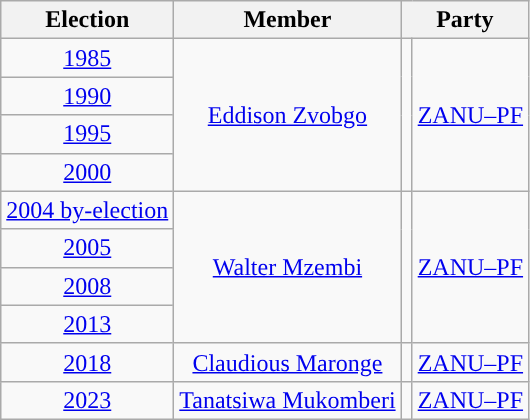<table class="wikitable" style="text-align:center">
<tr>
<th>Election</th>
<th>Member</th>
<th colspan="2">Party</th>
</tr>
<tr>
<td><a href='#'>1985</a></td>
<td rowspan="4"><a href='#'>Eddison Zvobgo</a></td>
<td rowspan="4" style="background-color: "></td>
<td rowspan="4"><a href='#'>ZANU–PF</a></td>
</tr>
<tr>
<td><a href='#'>1990</a></td>
</tr>
<tr>
<td><a href='#'>1995</a></td>
</tr>
<tr>
<td><a href='#'>2000</a></td>
</tr>
<tr>
<td><a href='#'>2004 by-election</a></td>
<td rowspan="4"><a href='#'>Walter Mzembi</a></td>
<td rowspan="4" style="background-color: "></td>
<td rowspan="4"><a href='#'>ZANU–PF</a></td>
</tr>
<tr>
<td><a href='#'>2005</a></td>
</tr>
<tr>
<td><a href='#'>2008</a></td>
</tr>
<tr>
<td><a href='#'>2013</a></td>
</tr>
<tr>
<td><a href='#'>2018</a></td>
<td><a href='#'>Claudious Maronge</a></td>
<td style="background-color: "></td>
<td><a href='#'>ZANU–PF</a></td>
</tr>
<tr>
<td><a href='#'>2023</a></td>
<td><a href='#'>Tanatsiwa Mukomberi</a></td>
<td style="background-color: "></td>
<td><a href='#'>ZANU–PF</a></td>
</tr>
</table>
